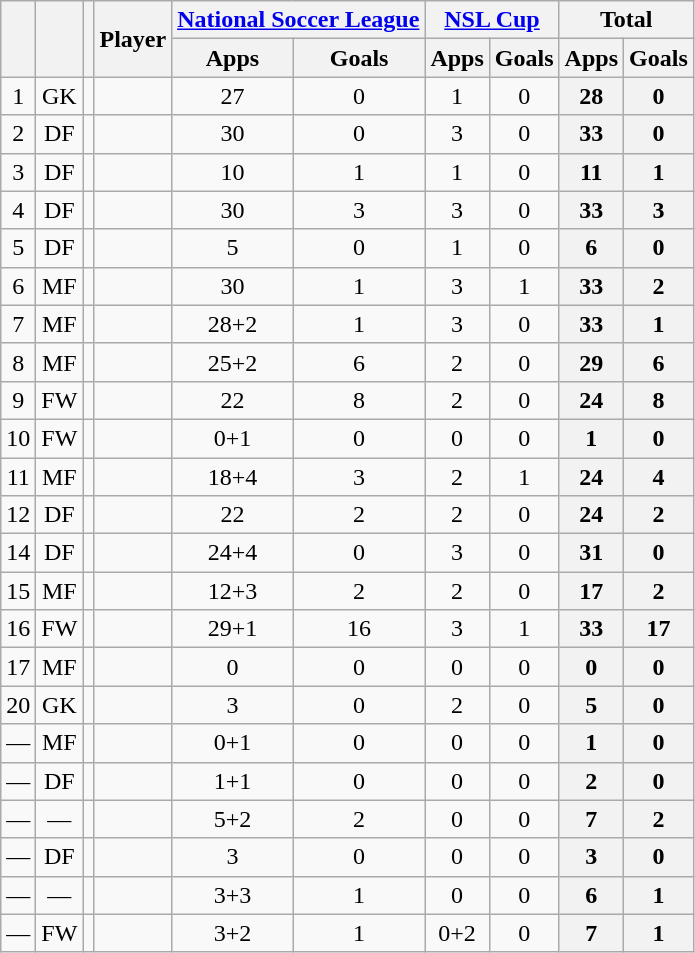<table class="wikitable sortable" style="text-align:center">
<tr>
<th rowspan="2"></th>
<th rowspan="2"></th>
<th rowspan="2"></th>
<th rowspan="2">Player</th>
<th colspan="2"><a href='#'>National Soccer League</a></th>
<th colspan="2"><a href='#'>NSL Cup</a></th>
<th colspan="2">Total</th>
</tr>
<tr>
<th>Apps</th>
<th>Goals</th>
<th>Apps</th>
<th>Goals</th>
<th>Apps</th>
<th>Goals</th>
</tr>
<tr>
<td>1</td>
<td>GK</td>
<td></td>
<td align="left"><br></td>
<td>27</td>
<td>0<br></td>
<td>1</td>
<td>0<br></td>
<th>28</th>
<th>0</th>
</tr>
<tr>
<td>2</td>
<td>DF</td>
<td></td>
<td align="left"><br></td>
<td>30</td>
<td>0<br></td>
<td>3</td>
<td>0<br></td>
<th>33</th>
<th>0</th>
</tr>
<tr>
<td>3</td>
<td>DF</td>
<td></td>
<td align="left"><br></td>
<td>10</td>
<td>1<br></td>
<td>1</td>
<td>0<br></td>
<th>11</th>
<th>1</th>
</tr>
<tr>
<td>4</td>
<td>DF</td>
<td></td>
<td align="left"><br></td>
<td>30</td>
<td>3<br></td>
<td>3</td>
<td>0<br></td>
<th>33</th>
<th>3</th>
</tr>
<tr>
<td>5</td>
<td>DF</td>
<td></td>
<td align="left"><br></td>
<td>5</td>
<td>0<br></td>
<td>1</td>
<td>0<br></td>
<th>6</th>
<th>0</th>
</tr>
<tr>
<td>6</td>
<td>MF</td>
<td></td>
<td align="left"><br></td>
<td>30</td>
<td>1<br></td>
<td>3</td>
<td>1<br></td>
<th>33</th>
<th>2</th>
</tr>
<tr>
<td>7</td>
<td>MF</td>
<td></td>
<td align="left"><br></td>
<td>28+2</td>
<td>1<br></td>
<td>3</td>
<td>0<br></td>
<th>33</th>
<th>1</th>
</tr>
<tr>
<td>8</td>
<td>MF</td>
<td></td>
<td align="left"><br></td>
<td>25+2</td>
<td>6<br></td>
<td>2</td>
<td>0<br></td>
<th>29</th>
<th>6</th>
</tr>
<tr>
<td>9</td>
<td>FW</td>
<td></td>
<td align="left"><br></td>
<td>22</td>
<td>8<br></td>
<td>2</td>
<td>0<br></td>
<th>24</th>
<th>8</th>
</tr>
<tr>
<td>10</td>
<td>FW</td>
<td></td>
<td align="left"><br></td>
<td>0+1</td>
<td>0<br></td>
<td>0</td>
<td>0<br></td>
<th>1</th>
<th>0</th>
</tr>
<tr>
<td>11</td>
<td>MF</td>
<td></td>
<td align="left"><br></td>
<td>18+4</td>
<td>3<br></td>
<td>2</td>
<td>1<br></td>
<th>24</th>
<th>4</th>
</tr>
<tr>
<td>12</td>
<td>DF</td>
<td></td>
<td align="left"><br></td>
<td>22</td>
<td>2<br></td>
<td>2</td>
<td>0<br></td>
<th>24</th>
<th>2</th>
</tr>
<tr>
<td>14</td>
<td>DF</td>
<td></td>
<td align="left"><br></td>
<td>24+4</td>
<td>0<br></td>
<td>3</td>
<td>0<br></td>
<th>31</th>
<th>0</th>
</tr>
<tr>
<td>15</td>
<td>MF</td>
<td></td>
<td align="left"><br></td>
<td>12+3</td>
<td>2<br></td>
<td>2</td>
<td>0<br></td>
<th>17</th>
<th>2</th>
</tr>
<tr>
<td>16</td>
<td>FW</td>
<td></td>
<td align="left"><br></td>
<td>29+1</td>
<td>16<br></td>
<td>3</td>
<td>1<br></td>
<th>33</th>
<th>17</th>
</tr>
<tr>
<td>17</td>
<td>MF</td>
<td></td>
<td align="left"><br></td>
<td>0</td>
<td>0<br></td>
<td>0</td>
<td>0<br></td>
<th>0</th>
<th>0</th>
</tr>
<tr>
<td>20</td>
<td>GK</td>
<td></td>
<td align="left"><br></td>
<td>3</td>
<td>0<br></td>
<td>2</td>
<td>0<br></td>
<th>5</th>
<th>0</th>
</tr>
<tr>
<td>—</td>
<td>MF</td>
<td></td>
<td align="left"><br></td>
<td>0+1</td>
<td>0<br></td>
<td>0</td>
<td>0<br></td>
<th>1</th>
<th>0</th>
</tr>
<tr>
<td>—</td>
<td>DF</td>
<td></td>
<td align="left"><br></td>
<td>1+1</td>
<td>0<br></td>
<td>0</td>
<td>0<br></td>
<th>2</th>
<th>0</th>
</tr>
<tr>
<td>—</td>
<td>—</td>
<td></td>
<td align="left"><br></td>
<td>5+2</td>
<td>2<br></td>
<td>0</td>
<td>0<br></td>
<th>7</th>
<th>2</th>
</tr>
<tr>
<td>—</td>
<td>DF</td>
<td></td>
<td align="left"><br></td>
<td>3</td>
<td>0<br></td>
<td>0</td>
<td>0<br></td>
<th>3</th>
<th>0</th>
</tr>
<tr>
<td>—</td>
<td>—</td>
<td></td>
<td align="left"><br></td>
<td>3+3</td>
<td>1<br></td>
<td>0</td>
<td>0<br></td>
<th>6</th>
<th>1</th>
</tr>
<tr>
<td>—</td>
<td>FW</td>
<td></td>
<td align="left"><br></td>
<td>3+2</td>
<td>1<br></td>
<td>0+2</td>
<td>0<br></td>
<th>7</th>
<th>1</th>
</tr>
</table>
